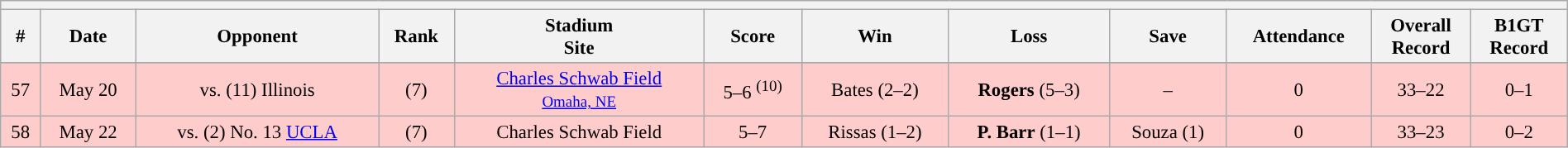<table class="wikitable collapsible collapsed" style="margin:auto; width:100%; text-align:center; font-size:95%">
<tr>
<th colspan=12 style="padding-left:4em;"></th>
</tr>
<tr>
<th>#</th>
<th>Date</th>
<th>Opponent</th>
<th>Rank</th>
<th>Stadium<br>Site</th>
<th>Score</th>
<th>Win</th>
<th>Loss</th>
<th>Save</th>
<th>Attendance</th>
<th>Overall<br>Record</th>
<th>B1GT<br>Record</th>
</tr>
<tr>
</tr>
<tr align="center" bgcolor="ffcccc">
<td>57</td>
<td>May 20</td>
<td>vs. (11) Illinois</td>
<td>(7)</td>
<td><a href='#'>Charles Schwab Field</a><br><small><a href='#'>Omaha, NE</a></small></td>
<td>5–6 <sup>(10)</sup></td>
<td>Bates (2–2)</td>
<td><strong>Rogers</strong> (5–3)</td>
<td>–</td>
<td>0</td>
<td>33–22</td>
<td>0–1</td>
</tr>
<tr align="center" bgcolor="ffcccc">
<td>58</td>
<td>May 22</td>
<td>vs. (2) No. 13 <a href='#'>UCLA</a></td>
<td>(7)</td>
<td>Charles Schwab Field</td>
<td>5–7</td>
<td>Rissas (1–2)</td>
<td><strong>P. Barr</strong> (1–1)</td>
<td>Souza (1)</td>
<td>0</td>
<td>33–23</td>
<td>0–2</td>
</tr>
</table>
